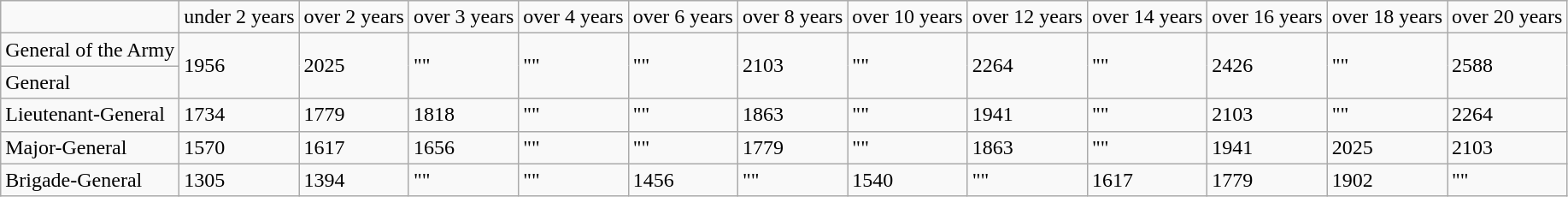<table class="wikitable mw-collapsible">
<tr>
<td></td>
<td>under 2 years</td>
<td>over 2 years</td>
<td>over 3 years</td>
<td>over 4 years</td>
<td>over 6 years</td>
<td>over 8 years</td>
<td>over 10 years</td>
<td>over 12 years</td>
<td>over 14 years</td>
<td>over 16 years</td>
<td>over 18 years</td>
<td>over 20 years</td>
</tr>
<tr>
<td>General of the Army</td>
<td rowspan="2">1956</td>
<td rowspan="2">2025</td>
<td rowspan="2">""</td>
<td rowspan="2">""</td>
<td rowspan="2">""</td>
<td rowspan="2">2103</td>
<td rowspan="2">""</td>
<td rowspan="2">2264</td>
<td rowspan="2">""</td>
<td rowspan="2">2426</td>
<td rowspan="2">""</td>
<td rowspan="2">2588</td>
</tr>
<tr>
<td>General</td>
</tr>
<tr>
<td>Lieutenant-General</td>
<td>1734</td>
<td>1779</td>
<td>1818</td>
<td>""</td>
<td>""</td>
<td>1863</td>
<td>""</td>
<td>1941</td>
<td>""</td>
<td>2103</td>
<td>""</td>
<td>2264</td>
</tr>
<tr>
<td>Major-General</td>
<td>1570</td>
<td>1617</td>
<td>1656</td>
<td>""</td>
<td>""</td>
<td>1779</td>
<td>""</td>
<td>1863</td>
<td>""</td>
<td>1941</td>
<td>2025</td>
<td>2103</td>
</tr>
<tr>
<td>Brigade-General</td>
<td>1305</td>
<td>1394</td>
<td>""</td>
<td>""</td>
<td>1456</td>
<td>""</td>
<td>1540</td>
<td>""</td>
<td>1617</td>
<td>1779</td>
<td>1902</td>
<td>""</td>
</tr>
</table>
